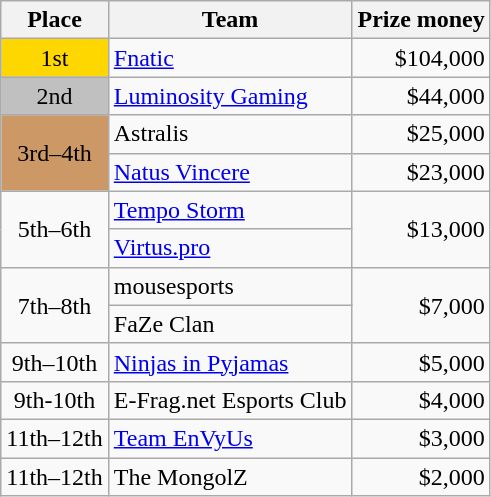<table class="wikitable" style="text-align:left">
<tr>
<th>Place</th>
<th>Team</th>
<th>Prize money</th>
</tr>
<tr>
<td style="text-align:center; background:gold;">1st</td>
<td><a href='#'>Fnatic</a></td>
<td style="text-align:right">$104,000</td>
</tr>
<tr>
<td style="text-align:center; background:silver;">2nd</td>
<td><a href='#'>Luminosity Gaming</a></td>
<td style="text-align:right">$44,000</td>
</tr>
<tr>
<td style="text-align:center; background:#c96;" rowspan="2">3rd–4th</td>
<td>Astralis</td>
<td style="text-align:right">$25,000</td>
</tr>
<tr>
<td><a href='#'>Natus Vincere</a></td>
<td style="text-align:right">$23,000</td>
</tr>
<tr>
<td style="text-align:center" rowspan="2">5th–6th</td>
<td><a href='#'>Tempo Storm</a></td>
<td style="text-align:right" rowspan="2">$13,000</td>
</tr>
<tr>
<td><a href='#'>Virtus.pro</a></td>
</tr>
<tr>
<td rowspan="2" style="text-align:center">7th–8th</td>
<td>mousesports</td>
<td rowspan="2" style="text-align:right">$7,000</td>
</tr>
<tr>
<td>FaZe Clan</td>
</tr>
<tr>
<td style="text-align:center">9th–10th</td>
<td><a href='#'>Ninjas in Pyjamas</a></td>
<td style="text-align:right">$5,000</td>
</tr>
<tr>
<td style="text-align:center">9th-10th</td>
<td>E-Frag.net Esports Club</td>
<td style="text-align:right">$4,000</td>
</tr>
<tr>
<td style="text-align:center">11th–12th</td>
<td><a href='#'>Team EnVyUs</a></td>
<td style="text-align:right">$3,000</td>
</tr>
<tr>
<td style="text-align:center">11th–12th</td>
<td>The MongolZ</td>
<td style="text-align:right">$2,000</td>
</tr>
</table>
